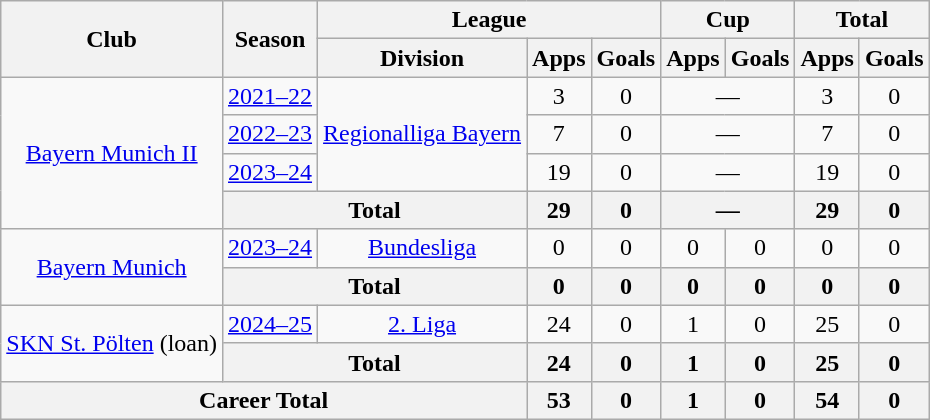<table class="wikitable" Style="text-align: center">
<tr>
<th rowspan="2">Club</th>
<th rowspan="2">Season</th>
<th colspan="3">League</th>
<th colspan="2">Cup</th>
<th colspan="2">Total</th>
</tr>
<tr>
<th>Division</th>
<th>Apps</th>
<th>Goals</th>
<th>Apps</th>
<th>Goals</th>
<th>Apps</th>
<th>Goals</th>
</tr>
<tr>
<td rowspan="4"><a href='#'>Bayern Munich II</a></td>
<td><a href='#'>2021–22</a></td>
<td rowspan="3"><a href='#'>Regionalliga Bayern</a></td>
<td>3</td>
<td>0</td>
<td colspan="2">—</td>
<td>3</td>
<td>0</td>
</tr>
<tr>
<td><a href='#'>2022–23</a></td>
<td>7</td>
<td>0</td>
<td colspan="2">—</td>
<td>7</td>
<td>0</td>
</tr>
<tr>
<td><a href='#'>2023–24</a></td>
<td>19</td>
<td>0</td>
<td colspan="2">—</td>
<td>19</td>
<td>0</td>
</tr>
<tr>
<th colspan="2">Total</th>
<th>29</th>
<th>0</th>
<th colspan="2">—</th>
<th>29</th>
<th>0</th>
</tr>
<tr>
<td rowspan="2"><a href='#'>Bayern Munich</a></td>
<td><a href='#'>2023–24</a></td>
<td><a href='#'>Bundesliga</a></td>
<td>0</td>
<td>0</td>
<td>0</td>
<td>0</td>
<td>0</td>
<td>0</td>
</tr>
<tr>
<th colspan="2">Total</th>
<th>0</th>
<th>0</th>
<th>0</th>
<th>0</th>
<th>0</th>
<th>0</th>
</tr>
<tr>
<td rowspan="2"><a href='#'>SKN St. Pölten</a> (loan)</td>
<td><a href='#'>2024–25</a></td>
<td><a href='#'>2. Liga</a></td>
<td>24</td>
<td>0</td>
<td>1</td>
<td>0</td>
<td>25</td>
<td>0</td>
</tr>
<tr>
<th colspan="2">Total</th>
<th>24</th>
<th>0</th>
<th>1</th>
<th>0</th>
<th>25</th>
<th>0</th>
</tr>
<tr>
<th colspan="3">Career Total</th>
<th>53</th>
<th>0</th>
<th>1</th>
<th>0</th>
<th>54</th>
<th>0</th>
</tr>
</table>
